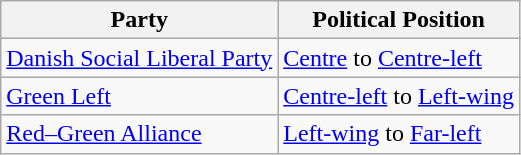<table class="wikitable mw-collapsible mw-collapsed">
<tr>
<th>Party</th>
<th>Political Position</th>
</tr>
<tr>
<td><a href='#'>Danish Social Liberal Party</a></td>
<td><a href='#'>Centre</a> to <a href='#'>Centre-left</a></td>
</tr>
<tr>
<td><a href='#'>Green Left</a></td>
<td><a href='#'>Centre-left</a> to <a href='#'>Left-wing</a></td>
</tr>
<tr>
<td><a href='#'>Red–Green Alliance</a></td>
<td><a href='#'>Left-wing</a> to <a href='#'>Far-left</a></td>
</tr>
</table>
